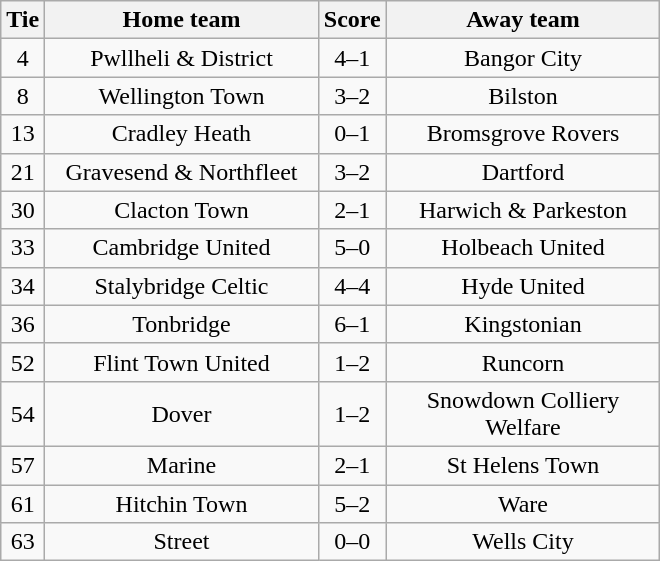<table class="wikitable" style="text-align:center;">
<tr>
<th width=20>Tie</th>
<th width=175>Home team</th>
<th width=20>Score</th>
<th width=175>Away team</th>
</tr>
<tr>
<td>4</td>
<td>Pwllheli & District</td>
<td>4–1</td>
<td>Bangor City</td>
</tr>
<tr>
<td>8</td>
<td>Wellington Town</td>
<td>3–2</td>
<td>Bilston</td>
</tr>
<tr>
<td>13</td>
<td>Cradley Heath</td>
<td>0–1</td>
<td>Bromsgrove Rovers</td>
</tr>
<tr>
<td>21</td>
<td>Gravesend & Northfleet</td>
<td>3–2</td>
<td>Dartford</td>
</tr>
<tr>
<td>30</td>
<td>Clacton Town</td>
<td>2–1</td>
<td>Harwich & Parkeston</td>
</tr>
<tr>
<td>33</td>
<td>Cambridge United</td>
<td>5–0</td>
<td>Holbeach United</td>
</tr>
<tr>
<td>34</td>
<td>Stalybridge Celtic</td>
<td>4–4</td>
<td>Hyde United</td>
</tr>
<tr>
<td>36</td>
<td>Tonbridge</td>
<td>6–1</td>
<td>Kingstonian</td>
</tr>
<tr>
<td>52</td>
<td>Flint Town United</td>
<td>1–2</td>
<td>Runcorn</td>
</tr>
<tr>
<td>54</td>
<td>Dover</td>
<td>1–2</td>
<td>Snowdown Colliery Welfare</td>
</tr>
<tr>
<td>57</td>
<td>Marine</td>
<td>2–1</td>
<td>St Helens Town</td>
</tr>
<tr>
<td>61</td>
<td>Hitchin Town</td>
<td>5–2</td>
<td>Ware</td>
</tr>
<tr>
<td>63</td>
<td>Street</td>
<td>0–0</td>
<td>Wells City</td>
</tr>
</table>
